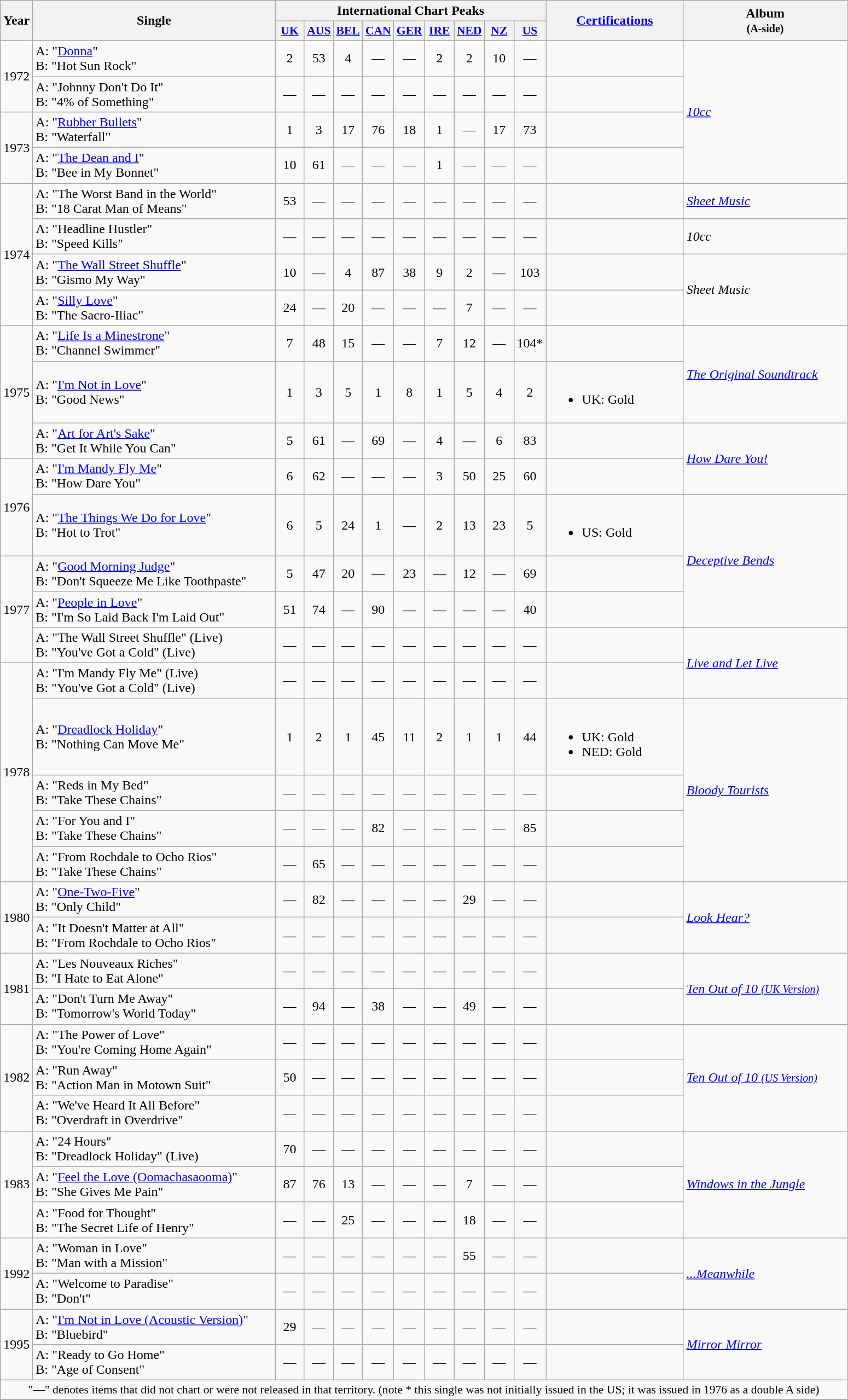<table class="wikitable">
<tr>
<th rowspan="2" style="width:2em;">Year</th>
<th rowspan="2" style="width:18em;">Single</th>
<th colspan="9">International Chart Peaks</th>
<th rowspan="2" style="width:10em;"><a href='#'>Certifications</a></th>
<th rowspan="2" style="width:12em;">Album <br><small>(A-side)</small></th>
</tr>
<tr>
<th style="width:2em;font-size:90%;"><a href='#'>UK</a><br></th>
<th style="width:2em;font-size:90%;"><a href='#'>AUS</a><br></th>
<th style="width:2em;font-size:90%;"><a href='#'>BEL</a><br></th>
<th style="width:2em;font-size:90%;"><a href='#'>CAN</a><br></th>
<th style="width:2em;font-size:90%;"><a href='#'>GER</a><br></th>
<th style="width:2em;font-size:90%;"><a href='#'>IRE</a><br></th>
<th style="width:2em;font-size:90%;"><a href='#'>NED</a><br></th>
<th style="width:2em;font-size:90%;"><a href='#'>NZ</a><br></th>
<th style="width:2em;font-size:90%;"><a href='#'>US</a><br></th>
</tr>
<tr>
<td rowspan="2">1972</td>
<td>A: "<a href='#'>Donna</a>" <br>B: "Hot Sun Rock"</td>
<td align="center">2</td>
<td align="center">53</td>
<td align="center">4</td>
<td align="center">—</td>
<td align="center">—</td>
<td align="center">2</td>
<td align="center">2</td>
<td align="center">10</td>
<td align="center">—</td>
<td></td>
<td rowspan="4"><em><a href='#'>10cc</a></em></td>
</tr>
<tr>
<td>A: "Johnny Don't Do It" <br>B: "4% of Something"</td>
<td align="center">—</td>
<td align="center">—</td>
<td align="center">—</td>
<td align="center">—</td>
<td align="center">—</td>
<td align="center">—</td>
<td align="center">—</td>
<td align="center">—</td>
<td align="center">—</td>
<td></td>
</tr>
<tr>
<td rowspan="2">1973</td>
<td>A: "<a href='#'>Rubber Bullets</a>" <br>B: "Waterfall"</td>
<td align="center">1</td>
<td align="center">3</td>
<td align="center">17</td>
<td align="center">76</td>
<td align="center">18</td>
<td align="center">1</td>
<td align="center">—</td>
<td align="center">17</td>
<td align="center">73</td>
<td></td>
</tr>
<tr>
<td>A: "<a href='#'>The Dean and I</a>" <br>B: "Bee in My Bonnet"</td>
<td align="center">10</td>
<td align="center">61</td>
<td align="center">—</td>
<td align="center">—</td>
<td align="center">—</td>
<td align="center">1</td>
<td align="center">—</td>
<td align="center">—</td>
<td align="center">—</td>
<td></td>
</tr>
<tr>
<td rowspan="4">1974</td>
<td>A: "The Worst Band in the World" <br>B: "18 Carat Man of Means"</td>
<td align="center">53</td>
<td align="center">—</td>
<td align="center">—</td>
<td align="center">—</td>
<td align="center">—</td>
<td align="center">—</td>
<td align="center">—</td>
<td align="center">—</td>
<td align="center">—</td>
<td></td>
<td rowspan="1"><em><a href='#'>Sheet Music</a></em></td>
</tr>
<tr>
<td>A: "Headline Hustler" <br>B: "Speed Kills"</td>
<td align="center">—</td>
<td align="center">—</td>
<td align="center">—</td>
<td align="center">—</td>
<td align="center">—</td>
<td align="center">—</td>
<td align="center">—</td>
<td align="center">—</td>
<td align="center">—</td>
<td></td>
<td rowspan="1"><em>10cc</em></td>
</tr>
<tr>
<td>A: "<a href='#'>The Wall Street Shuffle</a>" <br>B: "Gismo My Way"</td>
<td align="center">10</td>
<td align="center">—</td>
<td align="center">4</td>
<td align="center">87</td>
<td align="center">38</td>
<td align="center">9</td>
<td align="center">2</td>
<td align="center">—</td>
<td align="center">103</td>
<td></td>
<td rowspan="2"><em>Sheet Music</em></td>
</tr>
<tr>
<td>A: "<a href='#'>Silly Love</a>" <br>B: "The Sacro-Iliac"</td>
<td align="center">24</td>
<td align="center">—</td>
<td align="center">20</td>
<td align="center">—</td>
<td align="center">—</td>
<td align="center">—</td>
<td align="center">7</td>
<td align="center">—</td>
<td align="center">—</td>
<td></td>
</tr>
<tr>
<td rowspan="3">1975</td>
<td>A: "<a href='#'>Life Is a Minestrone</a>" <br>B: "Channel Swimmer"</td>
<td align="center">7</td>
<td align="center">48</td>
<td align="center">15</td>
<td align="center">—</td>
<td align="center">—</td>
<td align="center">7</td>
<td align="center">12</td>
<td align="center">—</td>
<td align="center">104*</td>
<td></td>
<td rowspan="2"><em><a href='#'>The Original Soundtrack</a></em></td>
</tr>
<tr>
<td>A: "<a href='#'>I'm Not in Love</a>" <br>B: "Good News"</td>
<td align="center">1</td>
<td align="center">3</td>
<td align="center">5</td>
<td align="center">1</td>
<td align="center">8</td>
<td align="center">1</td>
<td align="center">5</td>
<td align="center">4</td>
<td align="center">2</td>
<td><br><ul><li>UK: Gold</li></ul></td>
</tr>
<tr>
<td>A: "<a href='#'>Art for Art's Sake</a>" <br>B: "Get It While You Can"</td>
<td align="center">5</td>
<td align="center">61</td>
<td align="center">—</td>
<td align="center">69</td>
<td align="center">—</td>
<td align="center">4</td>
<td align="center">—</td>
<td align="center">6</td>
<td align="center">83</td>
<td></td>
<td rowspan="2"><em><a href='#'>How Dare You!</a></em></td>
</tr>
<tr>
<td rowspan="2">1976</td>
<td>A: "<a href='#'>I'm Mandy Fly Me</a>" <br>B: "How Dare You"</td>
<td align="center">6</td>
<td align="center">62</td>
<td align="center">—</td>
<td align="center">—</td>
<td align="center">—</td>
<td align="center">3</td>
<td align="center">50</td>
<td align="center">25</td>
<td align="center">60</td>
<td></td>
</tr>
<tr>
<td>A: "<a href='#'>The Things We Do for Love</a>" <br>B: "Hot to Trot"</td>
<td align="center">6</td>
<td align="center">5</td>
<td align="center">24</td>
<td align="center">1</td>
<td align="center">—</td>
<td align="center">2</td>
<td align="center">13</td>
<td align="center">23</td>
<td align="center">5</td>
<td><br><ul><li>US: Gold</li></ul></td>
<td rowspan="3"><em><a href='#'>Deceptive Bends</a></em></td>
</tr>
<tr>
<td rowspan="3">1977</td>
<td>A: "<a href='#'>Good Morning Judge</a>" <br>B: "Don't Squeeze Me Like Toothpaste"</td>
<td align="center">5</td>
<td align="center">47</td>
<td align="center">20</td>
<td align="center">—</td>
<td align="center">23</td>
<td align="center">—</td>
<td align="center">12</td>
<td align="center">—</td>
<td align="center">69</td>
<td></td>
</tr>
<tr>
<td>A: "<a href='#'>People in Love</a>" <br>B: "I'm So Laid Back I'm Laid Out"</td>
<td align="center">51</td>
<td align="center">74</td>
<td align="center">—</td>
<td align="center">90</td>
<td align="center">—</td>
<td align="center">—</td>
<td align="center">—</td>
<td align="center">—</td>
<td align="center">40</td>
<td></td>
</tr>
<tr>
<td>A: "The Wall Street Shuffle" (Live) <br>B: "You've Got a Cold" (Live)</td>
<td align="center">—</td>
<td align="center">—</td>
<td align="center">—</td>
<td align="center">—</td>
<td align="center">—</td>
<td align="center">—</td>
<td align="center">—</td>
<td align="center">—</td>
<td align="center">—</td>
<td></td>
<td rowspan="2"><em><a href='#'>Live and Let Live</a></em></td>
</tr>
<tr>
<td rowspan="5">1978</td>
<td>A: "I'm Mandy Fly Me" (Live) <br>B: "You've Got a Cold" (Live)</td>
<td align="center">—</td>
<td align="center">—</td>
<td align="center">—</td>
<td align="center">—</td>
<td align="center">—</td>
<td align="center">—</td>
<td align="center">—</td>
<td align="center">—</td>
<td align="center">—</td>
</tr>
<tr>
<td>A: "<a href='#'>Dreadlock Holiday</a>" <br>B: "Nothing Can Move Me"</td>
<td align="center">1</td>
<td align="center">2</td>
<td align="center">1</td>
<td align="center">45</td>
<td align="center">11</td>
<td align="center">2</td>
<td align="center">1</td>
<td align="center">1</td>
<td align="center">44</td>
<td><br><ul><li>UK: Gold</li><li>NED: Gold</li></ul></td>
<td rowspan="4"><em><a href='#'>Bloody Tourists</a></em></td>
</tr>
<tr>
<td>A: "Reds in My Bed" <br>B: "Take These Chains"</td>
<td align="center">—</td>
<td align="center">—</td>
<td align="center">—</td>
<td align="center">—</td>
<td align="center">—</td>
<td align="center">—</td>
<td align="center">—</td>
<td align="center">—</td>
<td align="center">—</td>
<td></td>
</tr>
<tr>
<td>A: "For You and I" <br>B: "Take These Chains"</td>
<td align="center">—</td>
<td align="center">—</td>
<td align="center">—</td>
<td align="center">82</td>
<td align="center">—</td>
<td align="center">—</td>
<td align="center">—</td>
<td align="center">—</td>
<td align="center">85</td>
<td></td>
</tr>
<tr>
<td>A: "From Rochdale to Ocho Rios" <br>B: "Take These Chains"</td>
<td align="center">—</td>
<td align="center">65</td>
<td align="center">—</td>
<td align="center">—</td>
<td align="center">—</td>
<td align="center">—</td>
<td align="center">—</td>
<td align="center">—</td>
<td align="center">—</td>
<td></td>
</tr>
<tr>
<td rowspan="2">1980</td>
<td>A: "<a href='#'>One-Two-Five</a>" <br>B: "Only Child"</td>
<td align="center">—</td>
<td align="center">82</td>
<td align="center">—</td>
<td align="center">—</td>
<td align="center">—</td>
<td align="center">—</td>
<td align="center">29</td>
<td align="center">—</td>
<td align="center">—</td>
<td></td>
<td rowspan="2"><em><a href='#'>Look Hear?</a></em></td>
</tr>
<tr>
<td>A: "It Doesn't Matter at All" <br>B: "From Rochdale to Ocho Rios"</td>
<td align="center">—</td>
<td align="center">—</td>
<td align="center">—</td>
<td align="center">—</td>
<td align="center">—</td>
<td align="center">—</td>
<td align="center">—</td>
<td align="center">—</td>
<td align="center">—</td>
<td></td>
</tr>
<tr>
<td rowspan="2">1981</td>
<td>A: "Les Nouveaux Riches" <br>B: "I Hate to Eat Alone"</td>
<td align="center">—</td>
<td align="center">—</td>
<td align="center">—</td>
<td align="center">—</td>
<td align="center">—</td>
<td align="center">—</td>
<td align="center">—</td>
<td align="center">—</td>
<td align="center">—</td>
<td></td>
<td rowspan="2"><em><a href='#'>Ten Out of 10 <small>(UK Version)</small></a></em></td>
</tr>
<tr>
<td>A: "Don't Turn Me Away" <br>B: "Tomorrow's World Today"</td>
<td align="center">—</td>
<td align="center">94</td>
<td align="center">—</td>
<td align="center">38</td>
<td align="center">—</td>
<td align="center">—</td>
<td align="center">49</td>
<td align="center">—</td>
<td align="center">—</td>
<td></td>
</tr>
<tr>
<td rowspan="3">1982</td>
<td>A: "The Power of Love" <br>B: "You're Coming Home Again"</td>
<td align="center">—</td>
<td align="center">—</td>
<td align="center">—</td>
<td align="center">—</td>
<td align="center">—</td>
<td align="center">—</td>
<td align="center">—</td>
<td align="center">—</td>
<td align="center">—</td>
<td></td>
<td rowspan="3"><em><a href='#'>Ten Out of 10 <small>(US Version)</small></a></em></td>
</tr>
<tr>
<td>A: "Run Away" <br>B: "Action Man in Motown Suit"</td>
<td align="center">50</td>
<td align="center">—</td>
<td align="center">—</td>
<td align="center">—</td>
<td align="center">—</td>
<td align="center">—</td>
<td align="center">—</td>
<td align="center">—</td>
<td align="center">—</td>
<td></td>
</tr>
<tr>
<td>A: "We've Heard It All Before" <br>B: "Overdraft in Overdrive"</td>
<td align="center">—</td>
<td align="center">—</td>
<td align="center">—</td>
<td align="center">—</td>
<td align="center">—</td>
<td align="center">—</td>
<td align="center">—</td>
<td align="center">—</td>
<td align="center">—</td>
<td></td>
</tr>
<tr>
<td rowspan="3">1983</td>
<td>A: "24 Hours" <br>B: "Dreadlock Holiday" (Live)</td>
<td align="center">70</td>
<td align="center">—</td>
<td align="center">—</td>
<td align="center">—</td>
<td align="center">—</td>
<td align="center">—</td>
<td align="center">—</td>
<td align="center">—</td>
<td align="center">—</td>
<td></td>
<td rowspan="3"><em><a href='#'>Windows in the Jungle</a></em></td>
</tr>
<tr>
<td>A: "<a href='#'>Feel the Love (Oomachasaooma)</a>" <br>B: "She Gives Me Pain"</td>
<td align="center">87</td>
<td align="center">76</td>
<td align="center">13</td>
<td align="center">—</td>
<td align="center">—</td>
<td align="center">—</td>
<td align="center">7</td>
<td align="center">—</td>
<td align="center">—</td>
<td></td>
</tr>
<tr>
<td>A: "Food for Thought" <br>B: "The Secret Life of Henry"</td>
<td align="center">—</td>
<td align="center">—</td>
<td align="center">25</td>
<td align="center">—</td>
<td align="center">—</td>
<td align="center">—</td>
<td align="center">18</td>
<td align="center">—</td>
<td align="center">—</td>
<td></td>
</tr>
<tr>
<td rowspan="2">1992</td>
<td>A: "Woman in Love" <br>B: "Man with a Mission"</td>
<td align="center">—</td>
<td align="center">—</td>
<td align="center">—</td>
<td align="center">—</td>
<td align="center">—</td>
<td align="center">—</td>
<td align="center">55</td>
<td align="center">—</td>
<td align="center">—</td>
<td></td>
<td rowspan="2"><em><a href='#'>...Meanwhile</a></em></td>
</tr>
<tr>
<td>A: "Welcome to Paradise" <br>B: "Don't"</td>
<td align="center">—</td>
<td align="center">—</td>
<td align="center">—</td>
<td align="center">—</td>
<td align="center">—</td>
<td align="center">—</td>
<td align="center">—</td>
<td align="center">—</td>
<td align="center">—</td>
<td></td>
</tr>
<tr>
<td rowspan="2">1995</td>
<td>A: "<a href='#'>I'm Not in Love (Acoustic Version)</a>" <br>B: "Bluebird"</td>
<td align="center">29</td>
<td align="center">—</td>
<td align="center">—</td>
<td align="center">—</td>
<td align="center">—</td>
<td align="center">—</td>
<td align="center">—</td>
<td align="center">—</td>
<td align="center">—</td>
<td></td>
<td rowspan="2"><em><a href='#'>Mirror Mirror</a></em></td>
</tr>
<tr>
<td>A: "Ready to Go Home" <br>B: "Age of Consent"</td>
<td align="center">—</td>
<td align="center">—</td>
<td align="center">—</td>
<td align="center">—</td>
<td align="center">—</td>
<td align="center">—</td>
<td align="center">—</td>
<td align="center">—</td>
<td align="center">—</td>
<td></td>
</tr>
<tr>
<td align="center" colspan="15" style="font-size:90%">"—" denotes items that did not chart or were not released in that territory. (note * this single was not initially issued in the US; it was issued in 1976 as a double A side)</td>
</tr>
<tr>
</tr>
</table>
